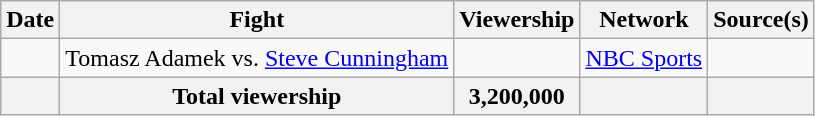<table class="wikitable sortable" style="text-align:center">
<tr>
<th>Date</th>
<th>Fight</th>
<th>Viewership</th>
<th>Network</th>
<th>Source(s)</th>
</tr>
<tr>
<td></td>
<td>Tomasz Adamek vs. <a href='#'>Steve Cunningham</a></td>
<td></td>
<td><a href='#'>NBC Sports</a></td>
<td></td>
</tr>
<tr>
<th></th>
<th>Total viewership</th>
<th>3,200,000</th>
<th></th>
<th></th>
</tr>
</table>
